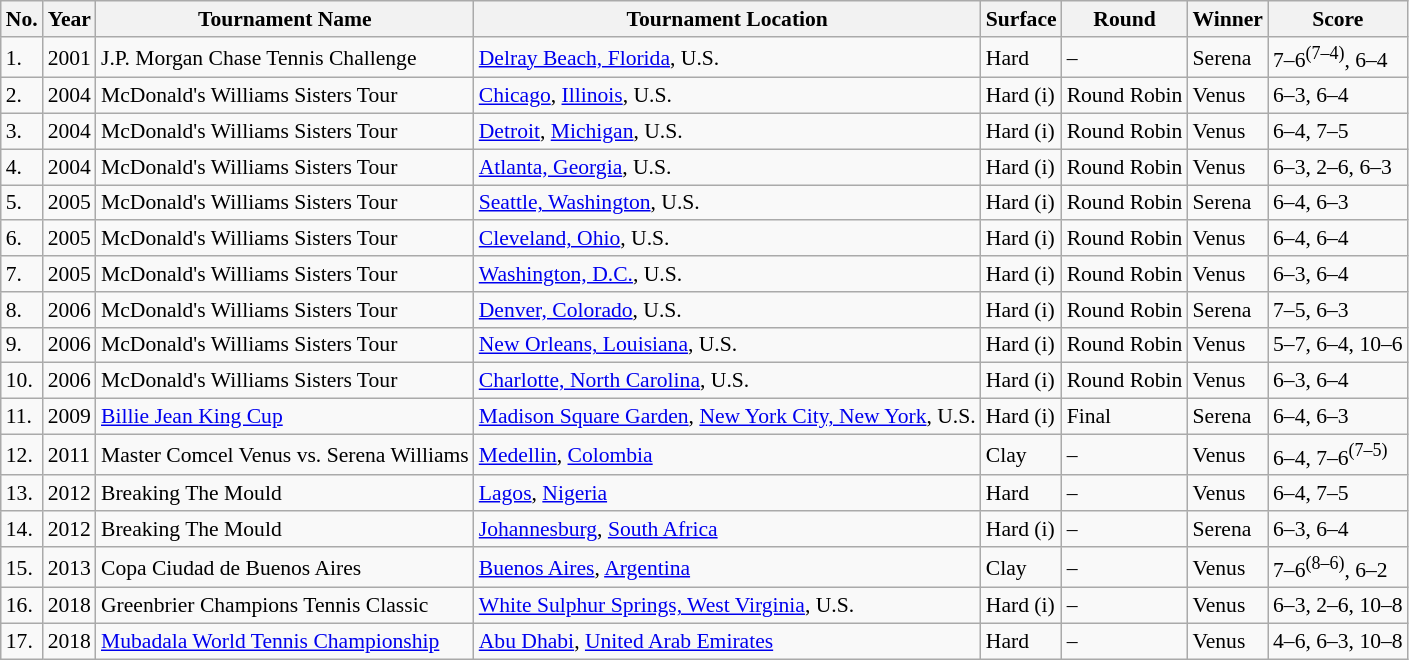<table class="sortable wikitable" style="font-size:90%;">
<tr>
<th>No.</th>
<th>Year</th>
<th>Tournament Name</th>
<th>Tournament Location</th>
<th>Surface</th>
<th>Round</th>
<th>Winner</th>
<th>Score</th>
</tr>
<tr>
<td>1.</td>
<td>2001</td>
<td>J.P. Morgan Chase Tennis Challenge</td>
<td><a href='#'>Delray Beach, Florida</a>, U.S.</td>
<td>Hard</td>
<td>–</td>
<td>Serena</td>
<td>7–6<sup>(7–4)</sup>, 6–4</td>
</tr>
<tr>
<td>2.</td>
<td>2004</td>
<td>McDonald's Williams Sisters Tour</td>
<td><a href='#'>Chicago</a>, <a href='#'>Illinois</a>, U.S.</td>
<td>Hard (i)</td>
<td>Round Robin</td>
<td>Venus</td>
<td>6–3, 6–4</td>
</tr>
<tr>
<td>3.</td>
<td>2004</td>
<td>McDonald's Williams Sisters Tour</td>
<td><a href='#'>Detroit</a>, <a href='#'>Michigan</a>, U.S.</td>
<td>Hard (i)</td>
<td>Round Robin</td>
<td>Venus</td>
<td>6–4, 7–5</td>
</tr>
<tr>
<td>4.</td>
<td>2004</td>
<td>McDonald's Williams Sisters Tour</td>
<td><a href='#'>Atlanta, Georgia</a>, U.S.</td>
<td>Hard (i)</td>
<td>Round Robin</td>
<td>Venus</td>
<td>6–3, 2–6, 6–3</td>
</tr>
<tr>
<td>5.</td>
<td>2005</td>
<td>McDonald's Williams Sisters Tour</td>
<td><a href='#'>Seattle, Washington</a>, U.S.</td>
<td>Hard (i)</td>
<td>Round Robin</td>
<td>Serena</td>
<td>6–4, 6–3</td>
</tr>
<tr>
<td>6.</td>
<td>2005</td>
<td>McDonald's Williams Sisters Tour</td>
<td><a href='#'>Cleveland, Ohio</a>, U.S.</td>
<td>Hard (i)</td>
<td>Round Robin</td>
<td>Venus</td>
<td>6–4, 6–4</td>
</tr>
<tr>
<td>7.</td>
<td>2005</td>
<td>McDonald's Williams Sisters Tour</td>
<td><a href='#'>Washington, D.C.</a>, U.S.</td>
<td>Hard (i)</td>
<td>Round Robin</td>
<td>Venus</td>
<td>6–3, 6–4</td>
</tr>
<tr>
<td>8.</td>
<td>2006</td>
<td>McDonald's Williams Sisters Tour</td>
<td><a href='#'>Denver, Colorado</a>, U.S.</td>
<td>Hard (i)</td>
<td>Round Robin</td>
<td>Serena</td>
<td>7–5, 6–3</td>
</tr>
<tr>
<td>9.</td>
<td>2006</td>
<td>McDonald's Williams Sisters Tour</td>
<td><a href='#'>New Orleans, Louisiana</a>, U.S.</td>
<td>Hard (i)</td>
<td>Round Robin</td>
<td>Venus</td>
<td>5–7, 6–4, 10–6</td>
</tr>
<tr>
<td>10.</td>
<td>2006</td>
<td>McDonald's Williams Sisters Tour</td>
<td><a href='#'>Charlotte, North Carolina</a>, U.S.</td>
<td>Hard (i)</td>
<td>Round Robin</td>
<td>Venus</td>
<td>6–3, 6–4</td>
</tr>
<tr>
<td>11.</td>
<td>2009</td>
<td><a href='#'>Billie Jean King Cup</a></td>
<td><a href='#'>Madison Square Garden</a>, <a href='#'>New York City, New York</a>, U.S.</td>
<td>Hard (i)</td>
<td>Final</td>
<td>Serena</td>
<td>6–4, 6–3</td>
</tr>
<tr>
<td>12.</td>
<td>2011</td>
<td>Master Comcel Venus vs. Serena Williams</td>
<td><a href='#'>Medellin</a>, <a href='#'>Colombia</a></td>
<td>Clay</td>
<td>–</td>
<td>Venus</td>
<td>6–4, 7–6<sup>(7–5)</sup></td>
</tr>
<tr>
<td>13.</td>
<td>2012</td>
<td>Breaking The Mould</td>
<td><a href='#'>Lagos</a>, <a href='#'>Nigeria</a></td>
<td>Hard</td>
<td>–</td>
<td>Venus</td>
<td>6–4, 7–5</td>
</tr>
<tr>
<td>14.</td>
<td>2012</td>
<td>Breaking The Mould</td>
<td><a href='#'>Johannesburg</a>, <a href='#'>South Africa</a></td>
<td>Hard (i)</td>
<td>–</td>
<td>Serena</td>
<td>6–3, 6–4</td>
</tr>
<tr>
<td>15.</td>
<td>2013</td>
<td>Copa Ciudad de Buenos Aires</td>
<td><a href='#'>Buenos Aires</a>, <a href='#'>Argentina</a></td>
<td>Clay</td>
<td>–</td>
<td>Venus</td>
<td>7–6<sup>(8–6)</sup>, 6–2</td>
</tr>
<tr>
<td>16.</td>
<td>2018</td>
<td>Greenbrier Champions Tennis Classic</td>
<td><a href='#'>White Sulphur Springs, West Virginia</a>, U.S.</td>
<td>Hard (i)</td>
<td>–</td>
<td>Venus</td>
<td>6–3, 2–6, 10–8</td>
</tr>
<tr>
<td>17.</td>
<td>2018</td>
<td><a href='#'>Mubadala World Tennis Championship</a></td>
<td><a href='#'>Abu Dhabi</a>, <a href='#'>United Arab Emirates</a></td>
<td>Hard</td>
<td>–</td>
<td>Venus</td>
<td>4–6, 6–3, 10–8</td>
</tr>
</table>
